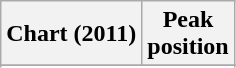<table class="wikitable sortable plainrowheaders" style="text-align:center">
<tr>
<th>Chart (2011)</th>
<th>Peak<br>position</th>
</tr>
<tr>
</tr>
<tr>
</tr>
<tr>
</tr>
</table>
